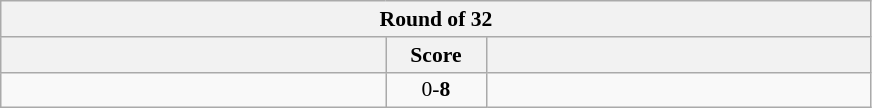<table class="wikitable" style="text-align: center; font-size:90% ">
<tr>
<th colspan=3>Round of 32</th>
</tr>
<tr>
<th align="right" width="250"></th>
<th width="60">Score</th>
<th align="left" width="250"></th>
</tr>
<tr>
<td align=left></td>
<td align=center>0-<strong>8</strong></td>
<td align=left><strong></strong></td>
</tr>
</table>
